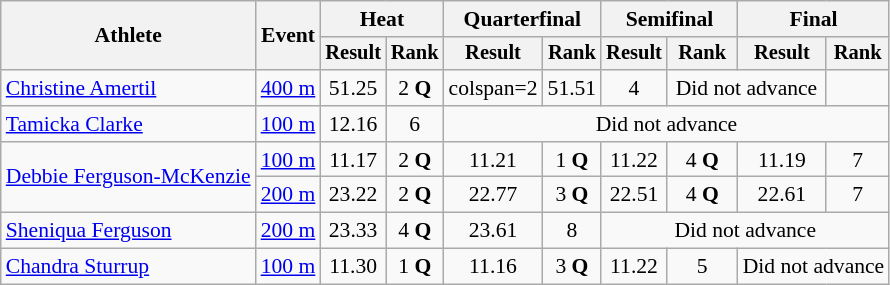<table class=wikitable style="font-size:90%">
<tr>
<th rowspan="2">Athlete</th>
<th rowspan="2">Event</th>
<th colspan="2">Heat</th>
<th colspan="2">Quarterfinal</th>
<th colspan="2">Semifinal</th>
<th colspan="2">Final</th>
</tr>
<tr style="font-size:95%">
<th>Result</th>
<th>Rank</th>
<th>Result</th>
<th>Rank</th>
<th>Result</th>
<th>Rank</th>
<th>Result</th>
<th>Rank</th>
</tr>
<tr align=center>
<td align=left><a href='#'>Christine Amertil</a></td>
<td align=left><a href='#'>400 m</a></td>
<td>51.25</td>
<td>2 <strong>Q</strong></td>
<td>colspan=2 </td>
<td>51.51</td>
<td>4</td>
<td colspan=2>Did not advance</td>
</tr>
<tr align=center>
<td align=left><a href='#'>Tamicka Clarke</a></td>
<td align=left><a href='#'>100 m</a></td>
<td>12.16</td>
<td>6</td>
<td colspan=6>Did not advance</td>
</tr>
<tr align=center>
<td align=left rowspan="2"><a href='#'>Debbie Ferguson-McKenzie</a></td>
<td align=left><a href='#'>100 m</a></td>
<td>11.17</td>
<td>2 <strong>Q</strong></td>
<td>11.21</td>
<td>1 <strong>Q</strong></td>
<td>11.22</td>
<td>4 <strong>Q</strong></td>
<td>11.19</td>
<td>7</td>
</tr>
<tr align=center>
<td align=left><a href='#'>200 m</a></td>
<td>23.22</td>
<td>2 <strong>Q</strong></td>
<td>22.77</td>
<td>3 <strong>Q</strong></td>
<td>22.51</td>
<td>4 <strong>Q</strong></td>
<td>22.61</td>
<td>7</td>
</tr>
<tr align=center>
<td align=left><a href='#'>Sheniqua Ferguson</a></td>
<td align=left><a href='#'>200 m</a></td>
<td>23.33</td>
<td>4 <strong>Q</strong></td>
<td>23.61</td>
<td>8</td>
<td colspan=4>Did not advance</td>
</tr>
<tr align=center>
<td align=left><a href='#'>Chandra Sturrup</a></td>
<td align=left><a href='#'>100 m</a></td>
<td>11.30</td>
<td>1 <strong>Q</strong></td>
<td>11.16</td>
<td>3 <strong>Q</strong></td>
<td>11.22</td>
<td>5</td>
<td colspan=2>Did not advance</td>
</tr>
</table>
